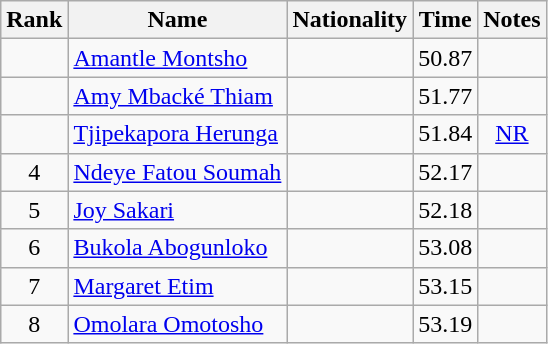<table class="wikitable sortable" style="text-align:center">
<tr>
<th>Rank</th>
<th>Name</th>
<th>Nationality</th>
<th>Time</th>
<th>Notes</th>
</tr>
<tr>
<td></td>
<td align=left><a href='#'>Amantle Montsho</a></td>
<td align=left></td>
<td>50.87</td>
<td></td>
</tr>
<tr>
<td></td>
<td align=left><a href='#'>Amy Mbacké Thiam</a></td>
<td align=left></td>
<td>51.77</td>
<td></td>
</tr>
<tr>
<td></td>
<td align=left><a href='#'>Tjipekapora Herunga</a></td>
<td align=left></td>
<td>51.84</td>
<td><a href='#'>NR</a></td>
</tr>
<tr>
<td>4</td>
<td align=left><a href='#'>Ndeye Fatou Soumah</a></td>
<td align=left></td>
<td>52.17</td>
<td></td>
</tr>
<tr>
<td>5</td>
<td align=left><a href='#'>Joy Sakari</a></td>
<td align=left></td>
<td>52.18</td>
<td></td>
</tr>
<tr>
<td>6</td>
<td align=left><a href='#'>Bukola Abogunloko</a></td>
<td align=left></td>
<td>53.08</td>
<td></td>
</tr>
<tr>
<td>7</td>
<td align=left><a href='#'>Margaret Etim</a></td>
<td align=left></td>
<td>53.15</td>
<td></td>
</tr>
<tr>
<td>8</td>
<td align=left><a href='#'>Omolara Omotosho</a></td>
<td align=left></td>
<td>53.19</td>
<td></td>
</tr>
</table>
